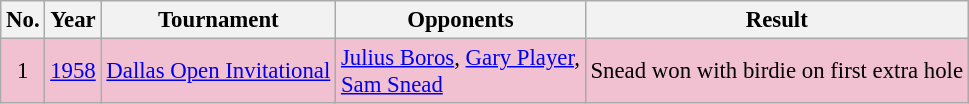<table class="wikitable" style="font-size:95%;">
<tr>
<th>No.</th>
<th>Year</th>
<th>Tournament</th>
<th>Opponents</th>
<th>Result</th>
</tr>
<tr style="background:#F2C1D1;">
<td align=center>1</td>
<td><a href='#'>1958</a></td>
<td><a href='#'>Dallas Open Invitational</a></td>
<td> <a href='#'>Julius Boros</a>,  <a href='#'>Gary Player</a>,<br> <a href='#'>Sam Snead</a></td>
<td>Snead won with birdie on first extra hole</td>
</tr>
</table>
